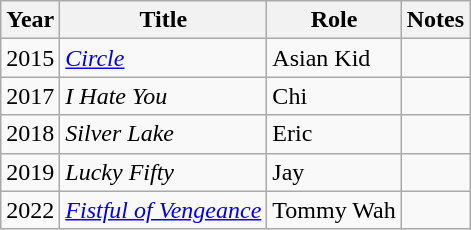<table class="wikitable sortable">
<tr>
<th>Year</th>
<th>Title</th>
<th>Role</th>
<th class="unsortable">Notes</th>
</tr>
<tr>
<td>2015</td>
<td><em><a href='#'>Circle</a></em></td>
<td>Asian Kid</td>
<td></td>
</tr>
<tr>
<td>2017</td>
<td><em>I Hate You</em></td>
<td>Chi</td>
<td></td>
</tr>
<tr>
<td>2018</td>
<td><em>Silver Lake</em></td>
<td>Eric</td>
<td></td>
</tr>
<tr>
<td>2019</td>
<td><em>Lucky Fifty</em></td>
<td>Jay</td>
<td></td>
</tr>
<tr>
<td>2022</td>
<td><em><a href='#'>Fistful of Vengeance</a></em></td>
<td>Tommy Wah</td>
<td></td>
</tr>
</table>
